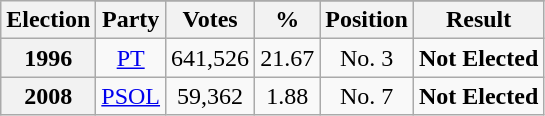<table class="wikitable" style="text-align: center;">
<tr>
<th rowspan="2">Election</th>
</tr>
<tr>
<th>Party</th>
<th>Votes</th>
<th>%</th>
<th>Position</th>
<th>Result</th>
</tr>
<tr>
<th>1996</th>
<td><a href='#'>PT</a></td>
<td>641,526</td>
<td>21.67</td>
<td>No. 3</td>
<td><strong>Not Elected</strong></td>
</tr>
<tr>
<th>2008</th>
<td><a href='#'>PSOL</a></td>
<td>59,362</td>
<td>1.88</td>
<td>No. 7</td>
<td><strong>Not Elected</strong></td>
</tr>
</table>
